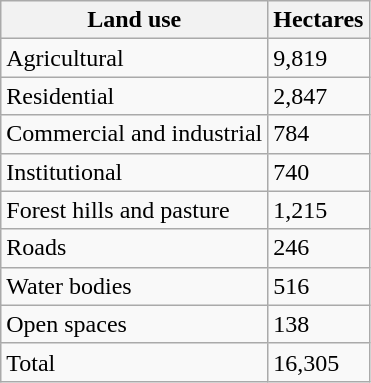<table class="wikitable" text-align:center margin-right:60px">
<tr>
<th align=center>Land use</th>
<th><strong>Hectares</strong></th>
</tr>
<tr>
<td>Agricultural</td>
<td>9,819</td>
</tr>
<tr>
<td>Residential</td>
<td>2,847</td>
</tr>
<tr>
<td>Commercial and industrial</td>
<td>784</td>
</tr>
<tr>
<td>Institutional</td>
<td>740</td>
</tr>
<tr>
<td>Forest hills and pasture</td>
<td>1,215</td>
</tr>
<tr>
<td>Roads</td>
<td>246</td>
</tr>
<tr>
<td>Water bodies</td>
<td>516</td>
</tr>
<tr>
<td>Open spaces</td>
<td>138</td>
</tr>
<tr>
<td>Total</td>
<td>16,305</td>
</tr>
</table>
